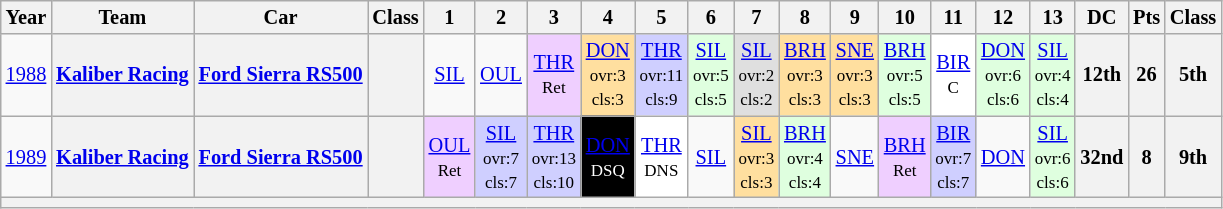<table class="wikitable" style="text-align:center; font-size:85%">
<tr>
<th>Year</th>
<th>Team</th>
<th>Car</th>
<th>Class</th>
<th>1</th>
<th>2</th>
<th>3</th>
<th>4</th>
<th>5</th>
<th>6</th>
<th>7</th>
<th>8</th>
<th>9</th>
<th>10</th>
<th>11</th>
<th>12</th>
<th>13</th>
<th>DC</th>
<th>Pts</th>
<th>Class</th>
</tr>
<tr>
<td><a href='#'>1988</a></td>
<th><a href='#'>Kaliber Racing</a></th>
<th><a href='#'>Ford Sierra RS500</a></th>
<th><span></span></th>
<td><a href='#'>SIL</a></td>
<td><a href='#'>OUL</a></td>
<td style="background:#EFCFFF;"><a href='#'>THR</a><br><small>Ret</small></td>
<td style="background:#FFDF9F;"><a href='#'>DON</a><br><small>ovr:3<br>cls:3</small></td>
<td style="background:#CFCFFF;"><a href='#'>THR</a><br><small>ovr:11<br>cls:9</small></td>
<td style="background:#DFFFDF;"><a href='#'>SIL</a><br><small>ovr:5<br>cls:5</small></td>
<td style="background:#DFDFDF;"><a href='#'>SIL</a><br><small>ovr:2<br>cls:2</small></td>
<td style="background:#FFDF9F;"><a href='#'>BRH</a><br><small>ovr:3<br>cls:3</small></td>
<td style="background:#FFDF9F;"><a href='#'>SNE</a><br><small>ovr:3<br>cls:3</small></td>
<td style="background:#DFFFDF;"><a href='#'>BRH</a><br><small>ovr:5<br>cls:5</small></td>
<td style="background:#FFFFFF;"><a href='#'>BIR</a><br><small>C</small></td>
<td style="background:#DFFFDF;"><a href='#'>DON</a><br><small>ovr:6<br>cls:6</small></td>
<td style="background:#DFFFDF;"><a href='#'>SIL</a><br><small>ovr:4<br>cls:4</small></td>
<th>12th</th>
<th>26</th>
<th>5th</th>
</tr>
<tr>
<td><a href='#'>1989</a></td>
<th><a href='#'>Kaliber Racing</a></th>
<th><a href='#'>Ford Sierra RS500</a></th>
<th><span></span></th>
<td style="background:#EFCFFF;"><a href='#'>OUL</a><br><small>Ret</small></td>
<td style="background:#CFCFFF;"><a href='#'>SIL</a><br><small>ovr:7<br>cls:7</small></td>
<td style="background:#CFCFFF;"><a href='#'>THR</a><br><small>ovr:13<br>cls:10</small></td>
<td style="background:#000000; color:white"><a href='#'><span>DON</span></a><br><small>DSQ</small></td>
<td style="background:#FFFFFF;"><a href='#'>THR</a><br><small>DNS</small></td>
<td><a href='#'>SIL</a></td>
<td style="background:#FFDF9F;"><a href='#'>SIL</a><br><small>ovr:3<br>cls:3</small></td>
<td style="background:#DFFFDF;"><a href='#'>BRH</a><br><small>ovr:4<br>cls:4</small></td>
<td><a href='#'>SNE</a></td>
<td style="background:#EFCFFF;"><a href='#'>BRH</a><br><small>Ret</small></td>
<td style="background:#CFCFFF;"><a href='#'>BIR</a><br><small>ovr:7<br>cls:7</small></td>
<td><a href='#'>DON</a></td>
<td style="background:#DFFFDF;"><a href='#'>SIL</a><br><small>ovr:6<br>cls:6</small></td>
<th>32nd</th>
<th>8</th>
<th>9th</th>
</tr>
<tr>
<th colspan="20"></th>
</tr>
</table>
